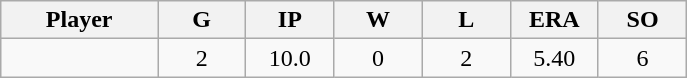<table class="wikitable sortable">
<tr>
<th bgcolor="#DDDDFF" width="16%">Player</th>
<th bgcolor="#DDDDFF" width="9%">G</th>
<th bgcolor="#DDDDFF" width="9%">IP</th>
<th bgcolor="#DDDDFF" width="9%">W</th>
<th bgcolor="#DDDDFF" width="9%">L</th>
<th bgcolor="#DDDDFF" width="9%">ERA</th>
<th bgcolor="#DDDDFF" width="9%">SO</th>
</tr>
<tr align="center">
<td></td>
<td>2</td>
<td>10.0</td>
<td>0</td>
<td>2</td>
<td>5.40</td>
<td>6</td>
</tr>
</table>
